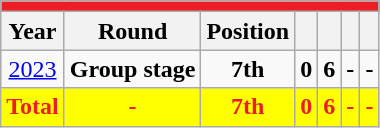<table class="wikitable" style="text-align: center;">
<tr>
<th colspan="7" style="background:#EE1C25;"></th>
</tr>
<tr>
<th>Year</th>
<th>Round</th>
<th>Position</th>
<th></th>
<th></th>
<th></th>
<th></th>
</tr>
<tr>
<td> <a href='#'>2023</a></td>
<td><strong>Group stage</strong></td>
<td><strong>7th</strong></td>
<td><strong>0</strong></td>
<td><strong>6</strong></td>
<td><strong>-</strong></td>
<td><strong>-</strong></td>
</tr>
<tr>
<th style="color:#EE1C25; background:#FFFF00;">Total</th>
<th style="color:#EE1C25; background:#FFFF00;">-</th>
<td style="color:#EE1C25; background:#FFFF00;"><strong>7th</strong></td>
<td style="color:#EE1C25; background:#FFFF00;"><strong>0</strong></td>
<td style="color:#EE1C25; background:#FFFF00;"><strong>6</strong></td>
<td style="color:#EE1C25; background:#FFFF00;"><strong>-</strong></td>
<td style="color:#EE1C25; background:#FFFF00;"><strong>-</strong></td>
</tr>
</table>
